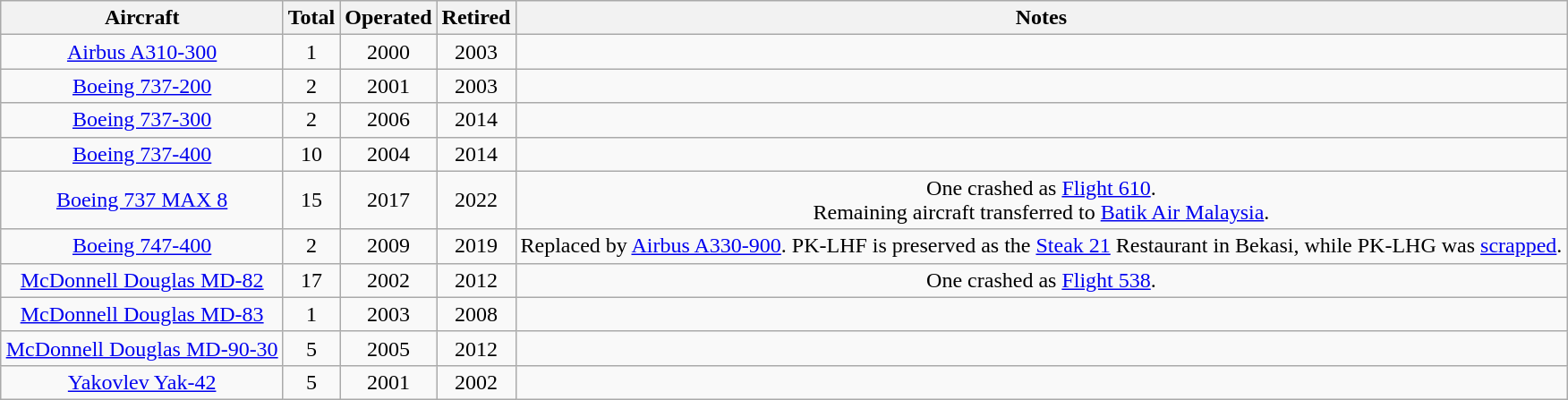<table class="wikitable" style="margin:0.5em auto; text-align:center">
<tr>
<th>Aircraft</th>
<th>Total</th>
<th>Operated</th>
<th>Retired</th>
<th>Notes</th>
</tr>
<tr>
<td><a href='#'>Airbus A310-300</a></td>
<td>1</td>
<td>2000</td>
<td>2003</td>
<td></td>
</tr>
<tr>
<td><a href='#'>Boeing 737-200</a></td>
<td>2</td>
<td>2001</td>
<td>2003</td>
<td></td>
</tr>
<tr>
<td><a href='#'>Boeing 737-300</a></td>
<td>2</td>
<td>2006</td>
<td>2014</td>
<td></td>
</tr>
<tr>
<td><a href='#'>Boeing 737-400</a></td>
<td>10</td>
<td>2004</td>
<td>2014</td>
<td></td>
</tr>
<tr>
<td><a href='#'>Boeing 737 MAX 8</a></td>
<td>15</td>
<td>2017</td>
<td>2022</td>
<td>One crashed as <a href='#'>Flight 610</a>.<br> Remaining aircraft transferred to <a href='#'>Batik Air Malaysia</a>.</td>
</tr>
<tr>
<td><a href='#'>Boeing 747-400</a></td>
<td>2</td>
<td>2009</td>
<td>2019</td>
<td>Replaced by <a href='#'>Airbus A330-900</a>. PK-LHF is preserved as the <a href='#'>Steak 21</a> Restaurant in Bekasi, while PK-LHG was <a href='#'>scrapped</a>.</td>
</tr>
<tr>
<td><a href='#'>McDonnell Douglas MD-82</a></td>
<td>17</td>
<td>2002</td>
<td>2012</td>
<td>One crashed as <a href='#'>Flight 538</a>.</td>
</tr>
<tr>
<td><a href='#'>McDonnell Douglas MD-83</a></td>
<td>1</td>
<td>2003</td>
<td>2008</td>
<td></td>
</tr>
<tr>
<td><a href='#'>McDonnell Douglas MD-90-30</a></td>
<td>5</td>
<td>2005</td>
<td>2012</td>
<td></td>
</tr>
<tr>
<td><a href='#'>Yakovlev Yak-42</a></td>
<td>5</td>
<td>2001</td>
<td>2002</td>
<td></td>
</tr>
</table>
